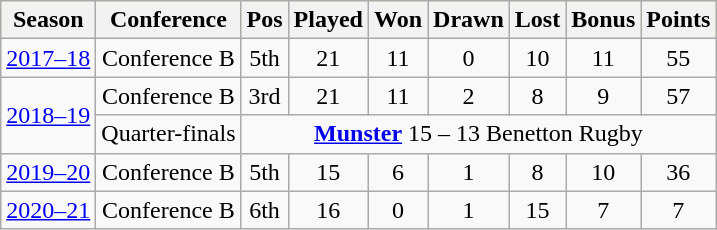<table class="wikitable" style="text-align:center">
<tr style="background-color:#ffff99">
<th>Season</th>
<th>Conference</th>
<th>Pos</th>
<th>Played</th>
<th>Won</th>
<th>Drawn</th>
<th>Lost</th>
<th>Bonus</th>
<th>Points</th>
</tr>
<tr>
<td><a href='#'>2017–18</a></td>
<td>Conference B</td>
<td>5th</td>
<td>21</td>
<td>11</td>
<td>0</td>
<td>10</td>
<td>11</td>
<td>55</td>
</tr>
<tr>
<td rowspan="2"><a href='#'>2018–19</a></td>
<td>Conference B</td>
<td>3rd</td>
<td>21</td>
<td>11</td>
<td>2</td>
<td>8</td>
<td>9</td>
<td>57</td>
</tr>
<tr>
<td>Quarter-finals</td>
<td colspan="7"><strong><a href='#'>Munster</a></strong> 15 – 13 Benetton Rugby</td>
</tr>
<tr>
<td><a href='#'>2019–20</a></td>
<td>Conference B</td>
<td>5th</td>
<td>15</td>
<td>6</td>
<td>1</td>
<td>8</td>
<td>10</td>
<td>36</td>
</tr>
<tr>
<td><a href='#'>2020–21</a></td>
<td>Conference B</td>
<td>6th</td>
<td>16</td>
<td>0</td>
<td>1</td>
<td>15</td>
<td>7</td>
<td>7</td>
</tr>
</table>
